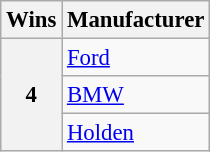<table class="wikitable" style="font-size: 95%;">
<tr>
<th>Wins</th>
<th>Manufacturer</th>
</tr>
<tr>
<th rowspan="3">4</th>
<td><a href='#'>Ford</a></td>
</tr>
<tr>
<td><a href='#'>BMW</a></td>
</tr>
<tr>
<td><a href='#'>Holden</a></td>
</tr>
</table>
